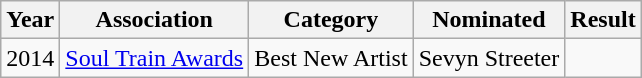<table class="wikitable sortable">
<tr>
<th>Year</th>
<th>Association</th>
<th>Category</th>
<th>Nominated</th>
<th>Result</th>
</tr>
<tr>
<td>2014</td>
<td><a href='#'>Soul Train Awards</a></td>
<td>Best New Artist</td>
<td>Sevyn Streeter</td>
<td></td>
</tr>
</table>
